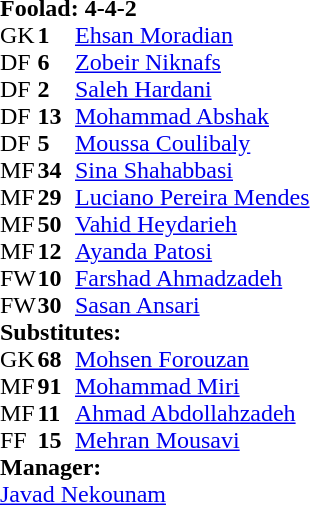<table style="font-size: 100%" cellspacing="0" cellpadding="0">
<tr>
<td colspan="4"><strong>Foolad: 4-4-2</strong></td>
</tr>
<tr>
<th width=25></th>
<th width=25></th>
</tr>
<tr>
<td>GK</td>
<td><strong>1</strong></td>
<td> <a href='#'>Ehsan Moradian</a></td>
<td></td>
<td></td>
</tr>
<tr>
<td>DF</td>
<td><strong>6</strong></td>
<td> <a href='#'>Zobeir Niknafs</a></td>
<td></td>
</tr>
<tr>
<td>DF</td>
<td><strong>2</strong></td>
<td> <a href='#'>Saleh Hardani</a></td>
</tr>
<tr>
<td>DF</td>
<td><strong>13</strong></td>
<td> <a href='#'>Mohammad Abshak</a></td>
<td></td>
<td></td>
</tr>
<tr>
<td>DF</td>
<td><strong>5</strong></td>
<td> <a href='#'>Moussa Coulibaly</a></td>
<td></td>
<td></td>
</tr>
<tr>
<td>MF</td>
<td><strong>34</strong></td>
<td> <a href='#'>Sina Shahabbasi</a></td>
</tr>
<tr>
<td>MF</td>
<td><strong>29</strong></td>
<td> <a href='#'>Luciano Pereira Mendes</a></td>
</tr>
<tr>
<td>MF</td>
<td><strong>50</strong></td>
<td> <a href='#'>Vahid Heydarieh</a></td>
</tr>
<tr>
<td>MF</td>
<td><strong>12</strong></td>
<td> <a href='#'>Ayanda Patosi</a></td>
<td></td>
<td></td>
</tr>
<tr>
<td>FW</td>
<td><strong>10</strong></td>
<td> <a href='#'>Farshad Ahmadzadeh</a></td>
</tr>
<tr>
<td>FW</td>
<td><strong>30</strong></td>
<td> <a href='#'>Sasan Ansari</a></td>
</tr>
<tr>
<td colspan=3><strong>Substitutes:</strong></td>
</tr>
<tr>
<td>GK</td>
<td><strong>68</strong></td>
<td> <a href='#'>Mohsen Forouzan</a></td>
<td></td>
<td></td>
</tr>
<tr>
<td>MF</td>
<td><strong>91</strong></td>
<td> <a href='#'>Mohammad Miri</a></td>
<td></td>
<td></td>
</tr>
<tr>
<td>MF</td>
<td><strong>11</strong></td>
<td> <a href='#'>Ahmad Abdollahzadeh</a></td>
<td></td>
<td></td>
</tr>
<tr>
<td>FF</td>
<td><strong>15</strong></td>
<td> <a href='#'>Mehran Mousavi</a></td>
<td></td>
<td></td>
</tr>
<tr>
<td colspan=3><strong>Manager:</strong></td>
</tr>
<tr>
<td colspan=4> <a href='#'>Javad Nekounam</a></td>
</tr>
<tr>
</tr>
</table>
